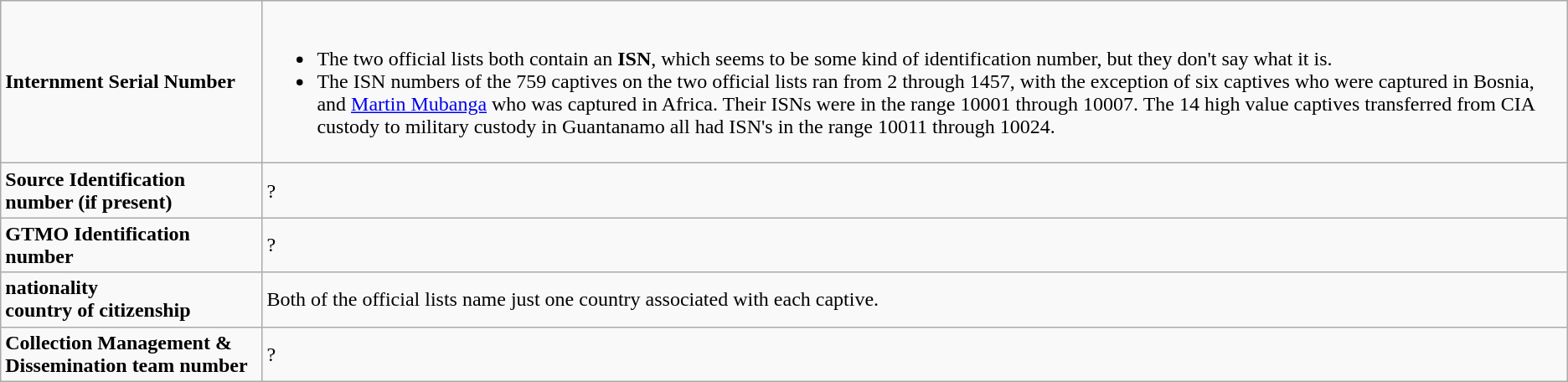<table class="wikitable">
<tr>
<td><strong>Internment Serial Number</strong></td>
<td><br><ul><li>The two official lists both contain an <strong>ISN</strong>, which seems to be  some kind of identification number, but they don't say what it is.</li><li>The ISN numbers of the 759 captives on the two official lists ran from 2 through 1457, with the exception of six captives who were captured in Bosnia, and <a href='#'>Martin Mubanga</a> who was captured in Africa.  Their ISNs were in the range 10001 through 10007.  The 14 high value captives transferred from CIA custody to military custody in Guantanamo all had ISN's in the range 10011 through 10024.</li></ul></td>
</tr>
<tr>
<td><strong>Source Identification number (if present)</strong></td>
<td>?</td>
</tr>
<tr>
<td><strong>GTMO Identification number</strong></td>
<td>?</td>
</tr>
<tr>
<td><strong>nationality<br>country of citizenship</strong></td>
<td>Both of the official lists name just one country associated with each captive.</td>
</tr>
<tr>
<td><strong>Collection Management & Dissemination team number</strong></td>
<td>?</td>
</tr>
</table>
